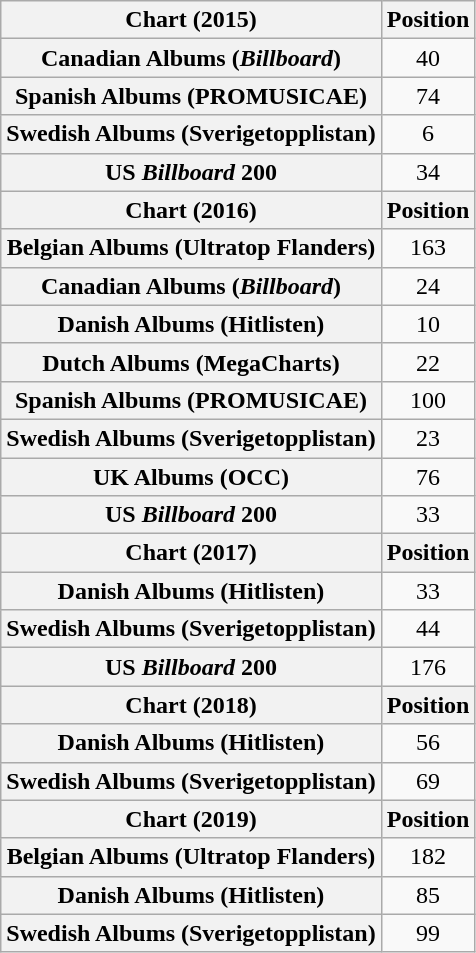<table class="wikitable sortable plainrowheaders" style="text-align:center">
<tr>
<th scope="col">Chart (2015)</th>
<th scope="col">Position</th>
</tr>
<tr>
<th scope="row">Canadian Albums (<em>Billboard</em>)</th>
<td>40</td>
</tr>
<tr>
<th scope="row">Spanish Albums (PROMUSICAE)</th>
<td>74</td>
</tr>
<tr>
<th scope="row">Swedish Albums (Sverigetopplistan)</th>
<td>6</td>
</tr>
<tr>
<th scope="row">US <em>Billboard</em> 200</th>
<td>34</td>
</tr>
<tr>
<th scope="col">Chart (2016)</th>
<th scope="col">Position</th>
</tr>
<tr>
<th scope="row">Belgian Albums (Ultratop Flanders)</th>
<td>163</td>
</tr>
<tr>
<th scope="row">Canadian Albums (<em>Billboard</em>)</th>
<td>24</td>
</tr>
<tr>
<th scope="row">Danish Albums (Hitlisten)</th>
<td>10</td>
</tr>
<tr>
<th scope="row">Dutch Albums (MegaCharts)</th>
<td>22</td>
</tr>
<tr>
<th scope="row">Spanish Albums (PROMUSICAE)</th>
<td>100</td>
</tr>
<tr>
<th scope="row">Swedish Albums (Sverigetopplistan)</th>
<td>23</td>
</tr>
<tr>
<th scope="row">UK Albums (OCC)</th>
<td>76</td>
</tr>
<tr>
<th scope="row">US <em>Billboard</em> 200</th>
<td>33</td>
</tr>
<tr>
<th scope="col">Chart (2017)</th>
<th scope="col">Position</th>
</tr>
<tr>
<th scope="row">Danish Albums (Hitlisten)</th>
<td>33</td>
</tr>
<tr>
<th scope="row">Swedish Albums (Sverigetopplistan)</th>
<td>44</td>
</tr>
<tr>
<th scope="row">US <em>Billboard</em> 200</th>
<td>176</td>
</tr>
<tr>
<th scope="col">Chart (2018)</th>
<th scope="col">Position</th>
</tr>
<tr>
<th scope="row">Danish Albums (Hitlisten)</th>
<td>56</td>
</tr>
<tr>
<th scope="row">Swedish Albums (Sverigetopplistan)</th>
<td>69</td>
</tr>
<tr>
<th scope="col">Chart (2019)</th>
<th scope="col">Position</th>
</tr>
<tr>
<th scope="row">Belgian Albums (Ultratop Flanders)</th>
<td>182</td>
</tr>
<tr>
<th scope="row">Danish Albums (Hitlisten)</th>
<td>85</td>
</tr>
<tr>
<th scope="row">Swedish Albums (Sverigetopplistan)</th>
<td>99</td>
</tr>
</table>
